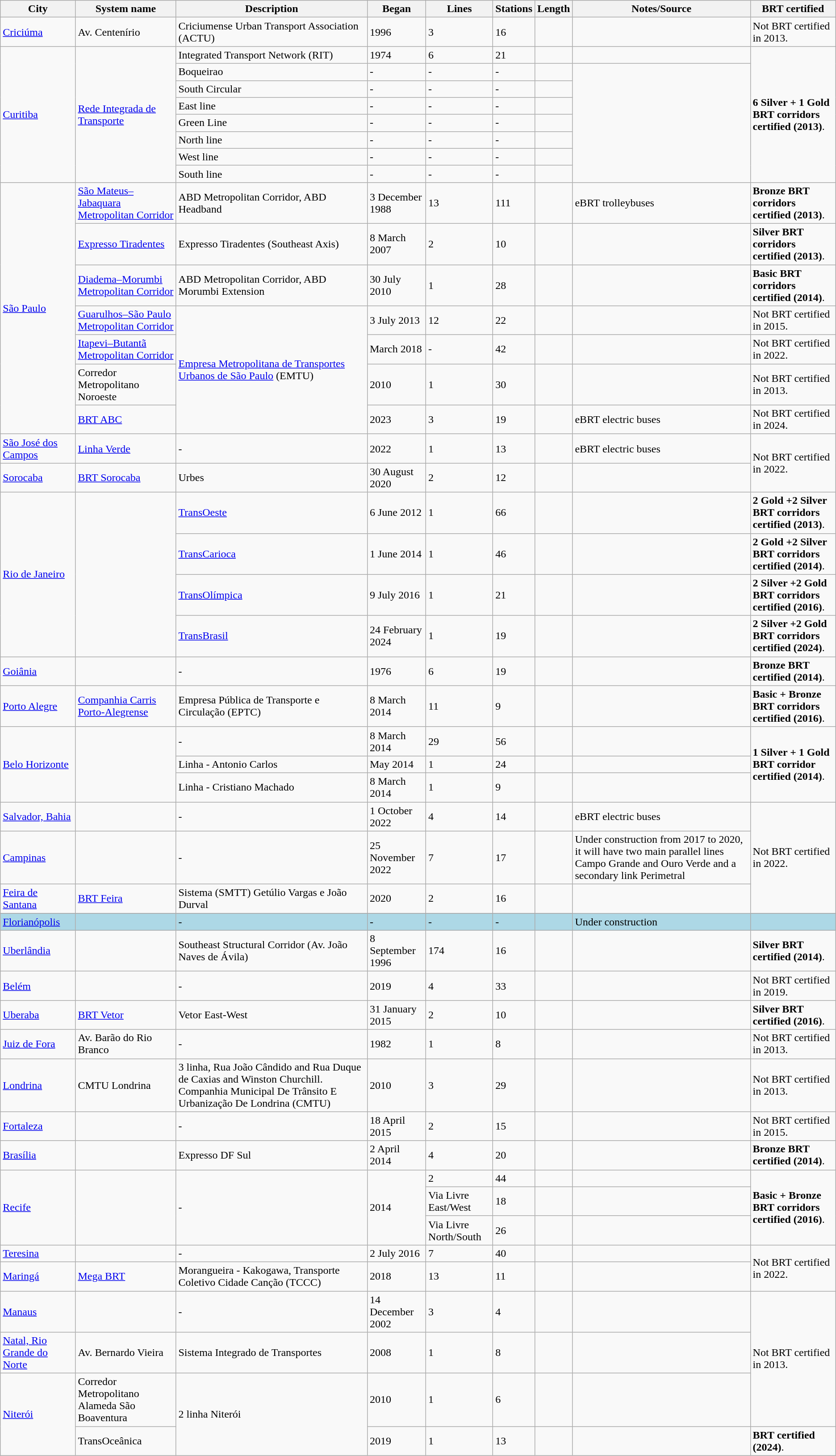<table class="wikitable">
<tr>
<th>City</th>
<th>System name</th>
<th>Description</th>
<th>Began</th>
<th>Lines</th>
<th>Stations</th>
<th>Length</th>
<th>Notes/Source</th>
<th>BRT certified</th>
</tr>
<tr>
<td><a href='#'>Criciúma</a></td>
<td>Av. Centenírio</td>
<td>Criciumense Urban Transport Association (ACTU)</td>
<td>1996</td>
<td>3</td>
<td>16</td>
<td></td>
<td></td>
<td>Not BRT certified in 2013.</td>
</tr>
<tr>
<td rowspan="8"><a href='#'>Curitiba</a></td>
<td rowspan="8"><a href='#'>Rede Integrada de Transporte</a></td>
<td>Integrated Transport Network (RIT)</td>
<td>1974</td>
<td>6</td>
<td>21</td>
<td></td>
<td></td>
<td rowspan="8"><strong>6 Silver + 1 Gold BRT corridors certified (2013)</strong>.</td>
</tr>
<tr>
<td>Boqueirao</td>
<td>-</td>
<td>-</td>
<td>-</td>
<td></td>
</tr>
<tr>
<td>South Circular</td>
<td>-</td>
<td>-</td>
<td>-</td>
<td></td>
</tr>
<tr>
<td>East line</td>
<td>-</td>
<td>-</td>
<td>-</td>
<td></td>
</tr>
<tr>
<td>Green Line</td>
<td>-</td>
<td>-</td>
<td>-</td>
<td></td>
</tr>
<tr>
<td>North line</td>
<td>-</td>
<td>-</td>
<td>-</td>
<td></td>
</tr>
<tr>
<td>West line</td>
<td>-</td>
<td>-</td>
<td>-</td>
<td></td>
</tr>
<tr>
<td>South line</td>
<td>-</td>
<td>-</td>
<td>-</td>
<td></td>
</tr>
<tr>
<td rowspan="7"><a href='#'>São Paulo</a></td>
<td><a href='#'>São Mateus–Jabaquara Metropolitan Corridor</a></td>
<td>ABD Metropolitan Corridor, ABD Headband</td>
<td>3 December 1988</td>
<td>13</td>
<td>111</td>
<td></td>
<td>eBRT trolleybuses</td>
<td><strong>Bronze BRT corridors certified (2013)</strong>.</td>
</tr>
<tr>
<td><a href='#'>Expresso Tiradentes</a></td>
<td>Expresso Tiradentes (Southeast Axis)</td>
<td>8 March 2007</td>
<td>2</td>
<td>10</td>
<td></td>
<td></td>
<td><strong>Silver BRT corridors certified (2013)</strong>.</td>
</tr>
<tr>
<td><a href='#'>Diadema–Morumbi Metropolitan Corridor</a></td>
<td>ABD Metropolitan Corridor, ABD Morumbi Extension</td>
<td>30 July 2010</td>
<td>1</td>
<td>28</td>
<td></td>
<td></td>
<td><strong>Basic BRT corridors certified (2014)</strong>.</td>
</tr>
<tr>
<td><a href='#'>Guarulhos–São Paulo Metropolitan Corridor</a></td>
<td rowspan="4"><a href='#'>Empresa Metropolitana de Transportes Urbanos de São Paulo</a> (EMTU)</td>
<td>3 July 2013</td>
<td>12</td>
<td>22</td>
<td></td>
<td></td>
<td>Not BRT certified in 2015.</td>
</tr>
<tr>
<td><a href='#'>Itapevi–Butantã Metropolitan Corridor</a></td>
<td>March 2018</td>
<td>-</td>
<td>42</td>
<td></td>
<td></td>
<td>Not BRT certified in 2022.</td>
</tr>
<tr>
<td>Corredor Metropolitano Noroeste</td>
<td>2010</td>
<td>1</td>
<td>30</td>
<td></td>
<td></td>
<td>Not BRT certified in 2013.</td>
</tr>
<tr>
<td><a href='#'>BRT ABC</a></td>
<td>2023</td>
<td>3</td>
<td>19</td>
<td></td>
<td>eBRT electric buses</td>
<td>Not BRT certified in 2024.</td>
</tr>
<tr>
<td><a href='#'>São José dos Campos</a></td>
<td><a href='#'>Linha Verde</a></td>
<td>-</td>
<td>2022</td>
<td>1</td>
<td>13</td>
<td></td>
<td>eBRT electric buses</td>
<td rowspan="2">Not BRT certified in 2022.</td>
</tr>
<tr>
<td><a href='#'>Sorocaba</a></td>
<td><a href='#'>BRT Sorocaba</a></td>
<td>Urbes</td>
<td>30 August 2020</td>
<td>2</td>
<td>12</td>
<td></td>
<td></td>
</tr>
<tr>
<td rowspan="4"><a href='#'>Rio de Janeiro</a></td>
<td rowspan="4"></td>
<td><a href='#'>TransOeste</a></td>
<td>6 June 2012</td>
<td>1</td>
<td>66</td>
<td></td>
<td></td>
<td><strong>2 Gold +2 Silver BRT corridors certified (2013)</strong>.</td>
</tr>
<tr>
<td><a href='#'>TransCarioca</a></td>
<td>1 June 2014</td>
<td>1</td>
<td>46</td>
<td></td>
<td></td>
<td><strong>2 Gold +2 Silver BRT corridors certified (2014)</strong>.</td>
</tr>
<tr>
<td><a href='#'>TransOlímpica</a></td>
<td>9 July 2016</td>
<td>1</td>
<td>21</td>
<td></td>
<td></td>
<td><strong>2 Silver +2 Gold BRT corridors certified (2016)</strong>.</td>
</tr>
<tr>
<td><a href='#'>TransBrasil</a></td>
<td>24 February 2024</td>
<td>1</td>
<td>19</td>
<td></td>
<td></td>
<td><strong>2 Silver +2 Gold BRT corridors certified (2024)</strong>.</td>
</tr>
<tr>
<td><a href='#'>Goiânia</a></td>
<td></td>
<td>-</td>
<td>1976</td>
<td>6</td>
<td>19</td>
<td></td>
<td></td>
<td><strong>Bronze BRT certified (2014)</strong>.</td>
</tr>
<tr>
<td><a href='#'>Porto Alegre</a></td>
<td><a href='#'>Companhia Carris Porto-Alegrense</a></td>
<td>Empresa Pública de Transporte e Circulação (EPTC)</td>
<td>8 March 2014</td>
<td>11</td>
<td>9</td>
<td></td>
<td></td>
<td><strong>Basic + Bronze BRT corridors certified (2016)</strong>.</td>
</tr>
<tr>
<td rowspan="3"><a href='#'>Belo Horizonte</a></td>
<td rowspan="3"></td>
<td>-</td>
<td>8 March 2014</td>
<td>29</td>
<td>56</td>
<td></td>
<td></td>
<td rowspan="3"><strong>1 Silver + 1 Gold BRT corridor certified (2014)</strong>.</td>
</tr>
<tr>
<td>Linha - Antonio Carlos</td>
<td>May 2014</td>
<td>1</td>
<td>24</td>
<td></td>
<td></td>
</tr>
<tr>
<td>Linha - Cristiano Machado</td>
<td>8 March 2014</td>
<td>1</td>
<td>9</td>
<td></td>
<td></td>
</tr>
<tr>
<td><a href='#'>Salvador, Bahia</a></td>
<td></td>
<td>-</td>
<td>1 October 2022</td>
<td>4</td>
<td>14</td>
<td></td>
<td>eBRT electric buses</td>
<td rowspan="3">Not BRT certified in 2022.</td>
</tr>
<tr>
<td><a href='#'>Campinas</a></td>
<td></td>
<td>-</td>
<td>25 November 2022</td>
<td>7</td>
<td>17</td>
<td></td>
<td>Under construction from 2017 to 2020, it will have two main parallel lines Campo Grande and Ouro Verde and a secondary link Perimetral</td>
</tr>
<tr>
<td><a href='#'>Feira de Santana</a></td>
<td><a href='#'>BRT Feira</a></td>
<td>Sistema (SMTT) Getúlio Vargas e João Durval</td>
<td>2020</td>
<td>2</td>
<td>16</td>
<td></td>
</tr>
<tr>
</tr>
<tr style="background:lightblue;">
<td><a href='#'>Florianópolis</a></td>
<td></td>
<td>-</td>
<td>-</td>
<td>-</td>
<td>-</td>
<td></td>
<td>Under construction</td>
<td></td>
</tr>
<tr>
<td><a href='#'>Uberlândia</a></td>
<td></td>
<td>Southeast Structural Corridor (Av. João Naves de Ávila)</td>
<td>8 September 1996</td>
<td>174</td>
<td>16</td>
<td></td>
<td></td>
<td><strong>Silver BRT certified (2014)</strong>.</td>
</tr>
<tr>
<td><a href='#'>Belém</a></td>
<td></td>
<td>-</td>
<td>2019</td>
<td>4</td>
<td>33</td>
<td></td>
<td></td>
<td>Not BRT certified in 2019.</td>
</tr>
<tr>
<td><a href='#'>Uberaba</a></td>
<td><a href='#'>BRT Vetor</a></td>
<td>Vetor East-West</td>
<td>31 January 2015</td>
<td>2</td>
<td>10</td>
<td></td>
<td></td>
<td><strong>Silver BRT certified (2016)</strong>.</td>
</tr>
<tr>
<td><a href='#'>Juiz de Fora</a></td>
<td>Av. Barão do Rio Branco</td>
<td>-</td>
<td>1982</td>
<td>1</td>
<td>8</td>
<td></td>
<td></td>
<td>Not BRT certified in 2013.</td>
</tr>
<tr>
<td><a href='#'>Londrina</a></td>
<td>CMTU Londrina</td>
<td>3 linha, Rua João Cândido and Rua Duque de Caxias and Winston Churchill.  Companhia Municipal De Trânsito E Urbanização De Londrina (CMTU)</td>
<td>2010</td>
<td>3</td>
<td>29</td>
<td></td>
<td></td>
<td>Not BRT certified in 2013.</td>
</tr>
<tr>
<td><a href='#'>Fortaleza</a></td>
<td></td>
<td>-</td>
<td>18 April 2015</td>
<td>2</td>
<td>15</td>
<td></td>
<td></td>
<td>Not BRT certified in 2015.</td>
</tr>
<tr>
<td><a href='#'>Brasília</a></td>
<td></td>
<td>Expresso DF Sul</td>
<td>2 April 2014</td>
<td>4</td>
<td>20</td>
<td></td>
<td></td>
<td><strong>Bronze BRT certified (2014)</strong>.</td>
</tr>
<tr>
<td rowspan="3"><a href='#'>Recife</a></td>
<td rowspan="3"></td>
<td rowspan="3">-</td>
<td rowspan="3">2014</td>
<td>2</td>
<td>44</td>
<td></td>
<td></td>
<td rowspan="3"><strong>Basic + Bronze BRT corridors certified (2016)</strong>.</td>
</tr>
<tr>
<td>Via Livre East/West</td>
<td>18</td>
<td></td>
<td></td>
</tr>
<tr>
<td>Via Livre North/South</td>
<td>26</td>
<td></td>
<td></td>
</tr>
<tr>
<td><a href='#'>Teresina</a></td>
<td></td>
<td>-</td>
<td>2 July 2016</td>
<td>7</td>
<td>40</td>
<td></td>
<td></td>
<td rowspan="2">Not BRT certified in 2022.</td>
</tr>
<tr>
<td><a href='#'>Maringá</a></td>
<td><a href='#'>Mega BRT</a></td>
<td>Morangueira - Kakogawa, Transporte Coletivo Cidade Canção (TCCC)</td>
<td>2018</td>
<td>13</td>
<td>11</td>
<td></td>
<td></td>
</tr>
<tr>
<td><a href='#'>Manaus</a></td>
<td></td>
<td>-</td>
<td>14 December 2002</td>
<td>3</td>
<td>4</td>
<td></td>
<td></td>
<td rowspan="3">Not BRT certified in 2013.</td>
</tr>
<tr>
<td><a href='#'>Natal, Rio Grande do Norte</a></td>
<td>Av. Bernardo Vieira</td>
<td>Sistema Integrado de Transportes</td>
<td>2008</td>
<td>1</td>
<td>8</td>
<td></td>
<td></td>
</tr>
<tr>
<td rowspan="2"><a href='#'>Niterói</a></td>
<td>Corredor Metropolitano Alameda São Boaventura</td>
<td rowspan="2">2 linha Niterói</td>
<td>2010</td>
<td>1</td>
<td>6</td>
<td></td>
<td></td>
</tr>
<tr>
<td>TransOceânica</td>
<td>2019</td>
<td>1</td>
<td>13</td>
<td></td>
<td></td>
<td><strong>BRT certified (2024)</strong>.</td>
</tr>
</table>
